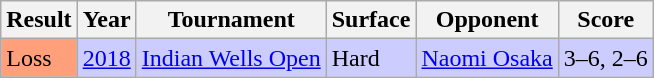<table class="wikitable">
<tr>
<th>Result</th>
<th>Year</th>
<th>Tournament</th>
<th>Surface</th>
<th>Opponent</th>
<th class="unsortable">Score</th>
</tr>
<tr style="background:#ccf;">
<td bgcolor=FFA07A>Loss</td>
<td><a href='#'>2018</a></td>
<td><a href='#'>Indian Wells Open</a></td>
<td>Hard</td>
<td> <a href='#'>Naomi Osaka</a></td>
<td>3–6, 2–6</td>
</tr>
</table>
